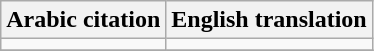<table class="wikitable" border="2">
<tr>
<th>Arabic citation</th>
<th>English translation</th>
</tr>
<tr>
<td></td>
<td></td>
</tr>
<tr>
</tr>
</table>
